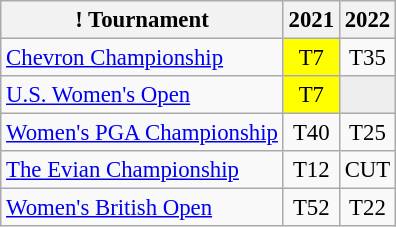<table class="wikitable" style="font-size:95%;text-align:center;">
<tr>
<th>! Tournament</th>
<th>2021</th>
<th>2022</th>
</tr>
<tr>
<td align=left><a href='#'>Chevron Championship</a></td>
<td style="background:yellow;">T7</td>
<td>T35</td>
</tr>
<tr>
<td align=left><a href='#'>U.S. Women's Open</a></td>
<td style="background:yellow;">T7</td>
<td style="background:#eeeeee;"></td>
</tr>
<tr>
<td align=left><a href='#'>Women's PGA Championship</a></td>
<td>T40</td>
<td>T25</td>
</tr>
<tr>
<td align=left><a href='#'>The Evian Championship</a></td>
<td>T12</td>
<td>CUT</td>
</tr>
<tr>
<td align=left><a href='#'>Women's British Open</a></td>
<td>T52</td>
<td>T22</td>
</tr>
</table>
